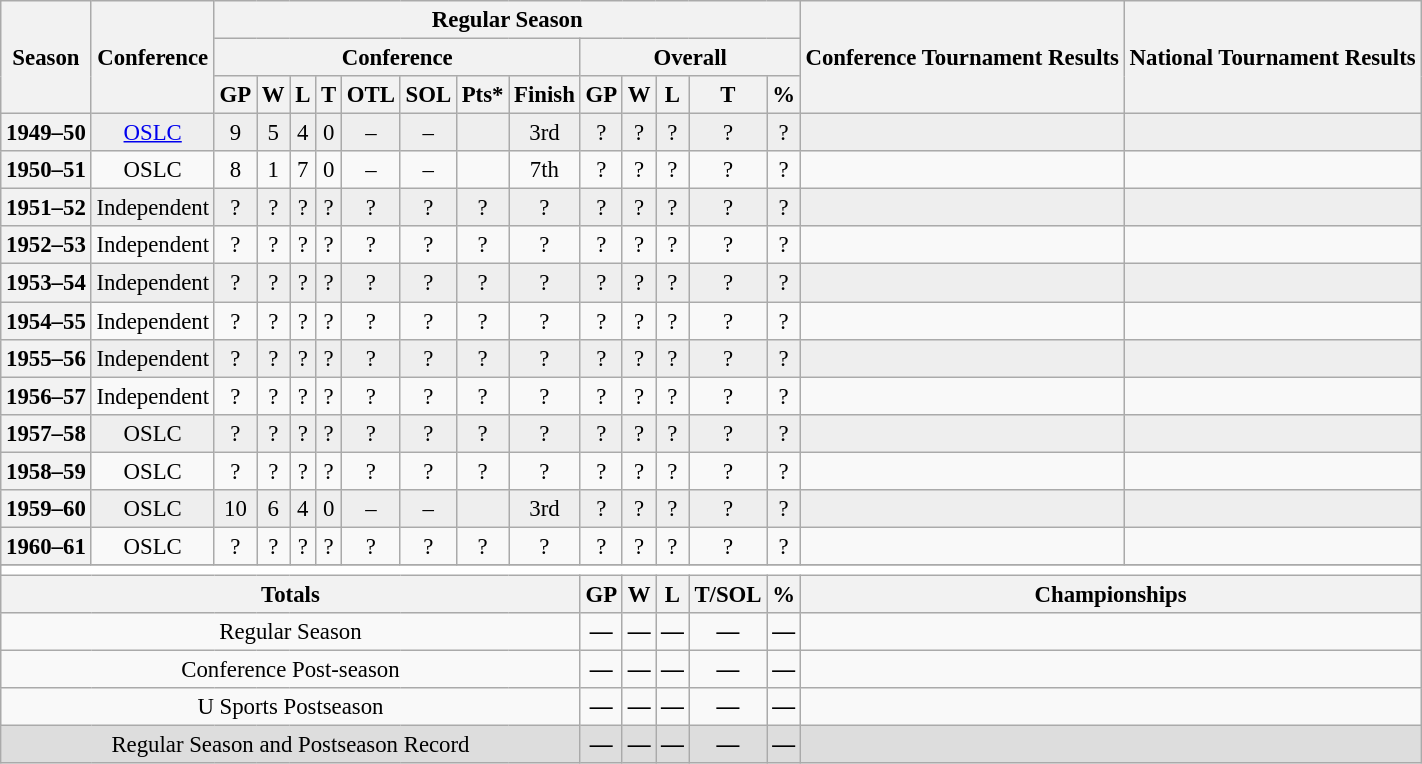<table class="wikitable" style="text-align: center; font-size: 95%">
<tr>
<th rowspan="3">Season</th>
<th rowspan="3">Conference</th>
<th colspan="13">Regular Season</th>
<th rowspan="3">Conference Tournament Results</th>
<th rowspan="3">National Tournament Results</th>
</tr>
<tr>
<th colspan="8">Conference</th>
<th colspan="5">Overall</th>
</tr>
<tr>
<th>GP</th>
<th>W</th>
<th>L</th>
<th>T</th>
<th>OTL</th>
<th>SOL</th>
<th>Pts*</th>
<th>Finish</th>
<th>GP</th>
<th>W</th>
<th>L</th>
<th>T</th>
<th>%</th>
</tr>
<tr bgcolor=eeeeee>
<th>1949–50</th>
<td><a href='#'>OSLC</a></td>
<td>9</td>
<td>5</td>
<td>4</td>
<td>0</td>
<td>–</td>
<td>–</td>
<td></td>
<td>3rd</td>
<td>?</td>
<td>?</td>
<td>?</td>
<td>?</td>
<td>?</td>
<td align="left"></td>
<td align="left"></td>
</tr>
<tr>
<th>1950–51</th>
<td>OSLC</td>
<td>8</td>
<td>1</td>
<td>7</td>
<td>0</td>
<td>–</td>
<td>–</td>
<td></td>
<td>7th</td>
<td>?</td>
<td>?</td>
<td>?</td>
<td>?</td>
<td>?</td>
<td align="left"></td>
<td align="left"></td>
</tr>
<tr bgcolor=eeeeee>
<th>1951–52</th>
<td>Independent</td>
<td>?</td>
<td>?</td>
<td>?</td>
<td>?</td>
<td>?</td>
<td>?</td>
<td>?</td>
<td>?</td>
<td>?</td>
<td>?</td>
<td>?</td>
<td>?</td>
<td>?</td>
<td align="left"></td>
<td align="left"></td>
</tr>
<tr>
<th>1952–53</th>
<td>Independent</td>
<td>?</td>
<td>?</td>
<td>?</td>
<td>?</td>
<td>?</td>
<td>?</td>
<td>?</td>
<td>?</td>
<td>?</td>
<td>?</td>
<td>?</td>
<td>?</td>
<td>?</td>
<td align="left"></td>
<td align="left"></td>
</tr>
<tr bgcolor=eeeeee>
<th>1953–54</th>
<td>Independent</td>
<td>?</td>
<td>?</td>
<td>?</td>
<td>?</td>
<td>?</td>
<td>?</td>
<td>?</td>
<td>?</td>
<td>?</td>
<td>?</td>
<td>?</td>
<td>?</td>
<td>?</td>
<td align="left"></td>
<td align="left"></td>
</tr>
<tr>
<th>1954–55</th>
<td>Independent</td>
<td>?</td>
<td>?</td>
<td>?</td>
<td>?</td>
<td>?</td>
<td>?</td>
<td>?</td>
<td>?</td>
<td>?</td>
<td>?</td>
<td>?</td>
<td>?</td>
<td>?</td>
<td align="left"></td>
<td align="left"></td>
</tr>
<tr bgcolor=eeeeee>
<th>1955–56</th>
<td>Independent</td>
<td>?</td>
<td>?</td>
<td>?</td>
<td>?</td>
<td>?</td>
<td>?</td>
<td>?</td>
<td>?</td>
<td>?</td>
<td>?</td>
<td>?</td>
<td>?</td>
<td>?</td>
<td align="left"></td>
<td align="left"></td>
</tr>
<tr>
<th>1956–57</th>
<td>Independent</td>
<td>?</td>
<td>?</td>
<td>?</td>
<td>?</td>
<td>?</td>
<td>?</td>
<td>?</td>
<td>?</td>
<td>?</td>
<td>?</td>
<td>?</td>
<td>?</td>
<td>?</td>
<td align="left"></td>
<td align="left"></td>
</tr>
<tr bgcolor=eeeeee>
<th>1957–58</th>
<td>OSLC</td>
<td>?</td>
<td>?</td>
<td>?</td>
<td>?</td>
<td>?</td>
<td>?</td>
<td>?</td>
<td>?</td>
<td>?</td>
<td>?</td>
<td>?</td>
<td>?</td>
<td>?</td>
<td align="left"></td>
<td align="left"></td>
</tr>
<tr>
<th>1958–59</th>
<td>OSLC</td>
<td>?</td>
<td>?</td>
<td>?</td>
<td>?</td>
<td>?</td>
<td>?</td>
<td>?</td>
<td>?</td>
<td>?</td>
<td>?</td>
<td>?</td>
<td>?</td>
<td>?</td>
<td align="left"></td>
<td align="left"></td>
</tr>
<tr bgcolor=eeeeee>
<th>1959–60</th>
<td>OSLC</td>
<td>10</td>
<td>6</td>
<td>4</td>
<td>0</td>
<td>–</td>
<td>–</td>
<td></td>
<td>3rd</td>
<td>?</td>
<td>?</td>
<td>?</td>
<td>?</td>
<td>?</td>
<td align="left"></td>
<td align="left"></td>
</tr>
<tr>
<th>1960–61</th>
<td>OSLC</td>
<td>?</td>
<td>?</td>
<td>?</td>
<td>?</td>
<td>?</td>
<td>?</td>
<td>?</td>
<td>?</td>
<td>?</td>
<td>?</td>
<td>?</td>
<td>?</td>
<td>?</td>
<td align="left"></td>
<td align="left"></td>
</tr>
<tr>
</tr>
<tr ->
</tr>
<tr>
<td colspan="17" style="background:#fff;"></td>
</tr>
<tr>
<th colspan="10">Totals</th>
<th>GP</th>
<th>W</th>
<th>L</th>
<th>T/SOL</th>
<th>%</th>
<th colspan="2">Championships</th>
</tr>
<tr>
<td colspan="10">Regular Season</td>
<td><strong>—</strong></td>
<td><strong>—</strong></td>
<td><strong>—</strong></td>
<td><strong>—</strong></td>
<td><strong>—</strong></td>
<td colspan="2" align="left"></td>
</tr>
<tr>
<td colspan="10">Conference Post-season</td>
<td><strong>—</strong></td>
<td><strong>—</strong></td>
<td><strong>—</strong></td>
<td><strong>—</strong></td>
<td><strong>—</strong></td>
<td colspan="2" align="left"></td>
</tr>
<tr>
<td colspan="10">U Sports Postseason</td>
<td><strong>—</strong></td>
<td><strong>—</strong></td>
<td><strong>—</strong></td>
<td><strong>—</strong></td>
<td><strong>—</strong></td>
<td colspan="2" align="left"></td>
</tr>
<tr bgcolor=dddddd>
<td colspan="10">Regular Season and Postseason Record</td>
<td><strong>—</strong></td>
<td><strong>—</strong></td>
<td><strong>—</strong></td>
<td><strong>—</strong></td>
<td><strong>—</strong></td>
<td colspan="2" align="left"></td>
</tr>
</table>
